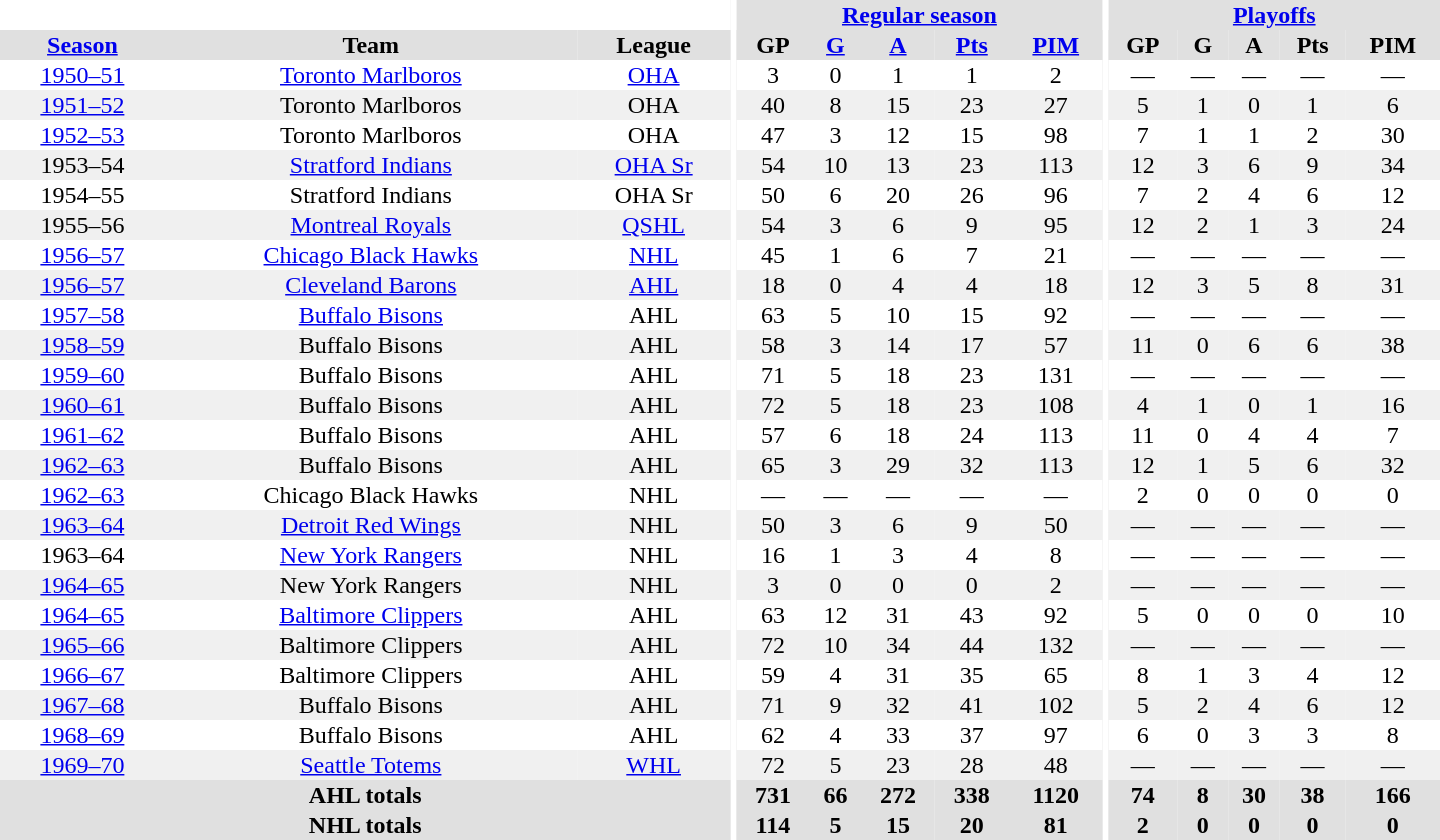<table border="0" cellpadding="1" cellspacing="0" style="text-align:center; width:60em">
<tr bgcolor="#e0e0e0">
<th colspan="3" bgcolor="#ffffff"></th>
<th rowspan="100" bgcolor="#ffffff"></th>
<th colspan="5"><a href='#'>Regular season</a></th>
<th rowspan="100" bgcolor="#ffffff"></th>
<th colspan="5"><a href='#'>Playoffs</a></th>
</tr>
<tr bgcolor="#e0e0e0">
<th><a href='#'>Season</a></th>
<th>Team</th>
<th>League</th>
<th>GP</th>
<th><a href='#'>G</a></th>
<th><a href='#'>A</a></th>
<th><a href='#'>Pts</a></th>
<th><a href='#'>PIM</a></th>
<th>GP</th>
<th>G</th>
<th>A</th>
<th>Pts</th>
<th>PIM</th>
</tr>
<tr>
<td><a href='#'>1950–51</a></td>
<td><a href='#'>Toronto Marlboros</a></td>
<td><a href='#'>OHA</a></td>
<td>3</td>
<td>0</td>
<td>1</td>
<td>1</td>
<td>2</td>
<td>—</td>
<td>—</td>
<td>—</td>
<td>—</td>
<td>—</td>
</tr>
<tr bgcolor="#f0f0f0">
<td><a href='#'>1951–52</a></td>
<td>Toronto Marlboros</td>
<td>OHA</td>
<td>40</td>
<td>8</td>
<td>15</td>
<td>23</td>
<td>27</td>
<td>5</td>
<td>1</td>
<td>0</td>
<td>1</td>
<td>6</td>
</tr>
<tr>
<td><a href='#'>1952–53</a></td>
<td>Toronto Marlboros</td>
<td>OHA</td>
<td>47</td>
<td>3</td>
<td>12</td>
<td>15</td>
<td>98</td>
<td>7</td>
<td>1</td>
<td>1</td>
<td>2</td>
<td>30</td>
</tr>
<tr bgcolor="#f0f0f0">
<td>1953–54</td>
<td><a href='#'>Stratford Indians</a></td>
<td><a href='#'>OHA Sr</a></td>
<td>54</td>
<td>10</td>
<td>13</td>
<td>23</td>
<td>113</td>
<td>12</td>
<td>3</td>
<td>6</td>
<td>9</td>
<td>34</td>
</tr>
<tr>
<td>1954–55</td>
<td>Stratford Indians</td>
<td>OHA Sr</td>
<td>50</td>
<td>6</td>
<td>20</td>
<td>26</td>
<td>96</td>
<td>7</td>
<td>2</td>
<td>4</td>
<td>6</td>
<td>12</td>
</tr>
<tr bgcolor="#f0f0f0">
<td>1955–56</td>
<td><a href='#'>Montreal Royals</a></td>
<td><a href='#'>QSHL</a></td>
<td>54</td>
<td>3</td>
<td>6</td>
<td>9</td>
<td>95</td>
<td>12</td>
<td>2</td>
<td>1</td>
<td>3</td>
<td>24</td>
</tr>
<tr>
<td><a href='#'>1956–57</a></td>
<td><a href='#'>Chicago Black Hawks</a></td>
<td><a href='#'>NHL</a></td>
<td>45</td>
<td>1</td>
<td>6</td>
<td>7</td>
<td>21</td>
<td>—</td>
<td>—</td>
<td>—</td>
<td>—</td>
<td>—</td>
</tr>
<tr bgcolor="#f0f0f0">
<td><a href='#'>1956–57</a></td>
<td><a href='#'>Cleveland Barons</a></td>
<td><a href='#'>AHL</a></td>
<td>18</td>
<td>0</td>
<td>4</td>
<td>4</td>
<td>18</td>
<td>12</td>
<td>3</td>
<td>5</td>
<td>8</td>
<td>31</td>
</tr>
<tr>
<td><a href='#'>1957–58</a></td>
<td><a href='#'>Buffalo Bisons</a></td>
<td>AHL</td>
<td>63</td>
<td>5</td>
<td>10</td>
<td>15</td>
<td>92</td>
<td>—</td>
<td>—</td>
<td>—</td>
<td>—</td>
<td>—</td>
</tr>
<tr bgcolor="#f0f0f0">
<td><a href='#'>1958–59</a></td>
<td>Buffalo Bisons</td>
<td>AHL</td>
<td>58</td>
<td>3</td>
<td>14</td>
<td>17</td>
<td>57</td>
<td>11</td>
<td>0</td>
<td>6</td>
<td>6</td>
<td>38</td>
</tr>
<tr>
<td><a href='#'>1959–60</a></td>
<td>Buffalo Bisons</td>
<td>AHL</td>
<td>71</td>
<td>5</td>
<td>18</td>
<td>23</td>
<td>131</td>
<td>—</td>
<td>—</td>
<td>—</td>
<td>—</td>
<td>—</td>
</tr>
<tr bgcolor="#f0f0f0">
<td><a href='#'>1960–61</a></td>
<td>Buffalo Bisons</td>
<td>AHL</td>
<td>72</td>
<td>5</td>
<td>18</td>
<td>23</td>
<td>108</td>
<td>4</td>
<td>1</td>
<td>0</td>
<td>1</td>
<td>16</td>
</tr>
<tr>
<td><a href='#'>1961–62</a></td>
<td>Buffalo Bisons</td>
<td>AHL</td>
<td>57</td>
<td>6</td>
<td>18</td>
<td>24</td>
<td>113</td>
<td>11</td>
<td>0</td>
<td>4</td>
<td>4</td>
<td>7</td>
</tr>
<tr bgcolor="#f0f0f0">
<td><a href='#'>1962–63</a></td>
<td>Buffalo Bisons</td>
<td>AHL</td>
<td>65</td>
<td>3</td>
<td>29</td>
<td>32</td>
<td>113</td>
<td>12</td>
<td>1</td>
<td>5</td>
<td>6</td>
<td>32</td>
</tr>
<tr>
<td><a href='#'>1962–63</a></td>
<td>Chicago Black Hawks</td>
<td>NHL</td>
<td>—</td>
<td>—</td>
<td>—</td>
<td>—</td>
<td>—</td>
<td>2</td>
<td>0</td>
<td>0</td>
<td>0</td>
<td>0</td>
</tr>
<tr bgcolor="#f0f0f0">
<td><a href='#'>1963–64</a></td>
<td><a href='#'>Detroit Red Wings</a></td>
<td>NHL</td>
<td>50</td>
<td>3</td>
<td>6</td>
<td>9</td>
<td>50</td>
<td>—</td>
<td>—</td>
<td>—</td>
<td>—</td>
<td>—</td>
</tr>
<tr>
<td>1963–64</td>
<td><a href='#'>New York Rangers</a></td>
<td>NHL</td>
<td>16</td>
<td>1</td>
<td>3</td>
<td>4</td>
<td>8</td>
<td>—</td>
<td>—</td>
<td>—</td>
<td>—</td>
<td>—</td>
</tr>
<tr bgcolor="#f0f0f0">
<td><a href='#'>1964–65</a></td>
<td>New York Rangers</td>
<td>NHL</td>
<td>3</td>
<td>0</td>
<td>0</td>
<td>0</td>
<td>2</td>
<td>—</td>
<td>—</td>
<td>—</td>
<td>—</td>
<td>—</td>
</tr>
<tr>
<td><a href='#'>1964–65</a></td>
<td><a href='#'>Baltimore Clippers</a></td>
<td>AHL</td>
<td>63</td>
<td>12</td>
<td>31</td>
<td>43</td>
<td>92</td>
<td>5</td>
<td>0</td>
<td>0</td>
<td>0</td>
<td>10</td>
</tr>
<tr bgcolor="#f0f0f0">
<td><a href='#'>1965–66</a></td>
<td>Baltimore Clippers</td>
<td>AHL</td>
<td>72</td>
<td>10</td>
<td>34</td>
<td>44</td>
<td>132</td>
<td>—</td>
<td>—</td>
<td>—</td>
<td>—</td>
<td>—</td>
</tr>
<tr>
<td><a href='#'>1966–67</a></td>
<td>Baltimore Clippers</td>
<td>AHL</td>
<td>59</td>
<td>4</td>
<td>31</td>
<td>35</td>
<td>65</td>
<td>8</td>
<td>1</td>
<td>3</td>
<td>4</td>
<td>12</td>
</tr>
<tr bgcolor="#f0f0f0">
<td><a href='#'>1967–68</a></td>
<td>Buffalo Bisons</td>
<td>AHL</td>
<td>71</td>
<td>9</td>
<td>32</td>
<td>41</td>
<td>102</td>
<td>5</td>
<td>2</td>
<td>4</td>
<td>6</td>
<td>12</td>
</tr>
<tr>
<td><a href='#'>1968–69</a></td>
<td>Buffalo Bisons</td>
<td>AHL</td>
<td>62</td>
<td>4</td>
<td>33</td>
<td>37</td>
<td>97</td>
<td>6</td>
<td>0</td>
<td>3</td>
<td>3</td>
<td>8</td>
</tr>
<tr bgcolor="#f0f0f0">
<td><a href='#'>1969–70</a></td>
<td><a href='#'>Seattle Totems</a></td>
<td><a href='#'>WHL</a></td>
<td>72</td>
<td>5</td>
<td>23</td>
<td>28</td>
<td>48</td>
<td>—</td>
<td>—</td>
<td>—</td>
<td>—</td>
<td>—</td>
</tr>
<tr bgcolor="#e0e0e0">
<th colspan="3">AHL totals</th>
<th>731</th>
<th>66</th>
<th>272</th>
<th>338</th>
<th>1120</th>
<th>74</th>
<th>8</th>
<th>30</th>
<th>38</th>
<th>166</th>
</tr>
<tr bgcolor="#e0e0e0">
<th colspan="3">NHL totals</th>
<th>114</th>
<th>5</th>
<th>15</th>
<th>20</th>
<th>81</th>
<th>2</th>
<th>0</th>
<th>0</th>
<th>0</th>
<th>0</th>
</tr>
</table>
